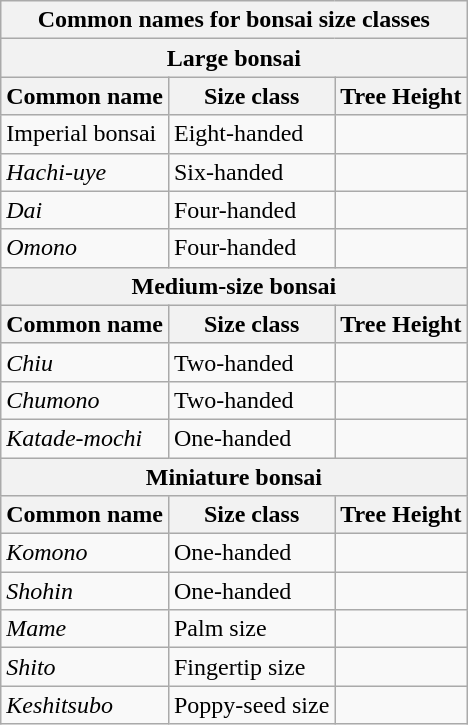<table class="wikitable" style="margin-left:1em;">
<tr>
<th colspan=3>Common names for bonsai size classes</th>
</tr>
<tr>
<th colspan=3>Large bonsai</th>
</tr>
<tr>
<th>Common name</th>
<th>Size class</th>
<th>Tree Height</th>
</tr>
<tr>
<td align="left">Imperial bonsai</td>
<td>Eight-handed</td>
<td></td>
</tr>
<tr>
<td align="left"><em>Hachi-uye</em></td>
<td>Six-handed</td>
<td></td>
</tr>
<tr>
<td align="left"><em>Dai</em></td>
<td>Four-handed</td>
<td></td>
</tr>
<tr>
<td align="left"><em>Omono</em></td>
<td>Four-handed</td>
<td></td>
</tr>
<tr>
<th colspan=3>Medium-size bonsai</th>
</tr>
<tr>
<th>Common name</th>
<th>Size class</th>
<th>Tree Height</th>
</tr>
<tr>
<td align="left"><em>Chiu</em></td>
<td>Two-handed</td>
<td></td>
</tr>
<tr>
<td align="left"><em>Chumono</em></td>
<td>Two-handed</td>
<td></td>
</tr>
<tr>
<td align="left"><em>Katade-mochi</em></td>
<td>One-handed</td>
<td></td>
</tr>
<tr>
<th colspan=3>Miniature bonsai</th>
</tr>
<tr>
<th>Common name</th>
<th>Size class</th>
<th>Tree Height</th>
</tr>
<tr>
<td align="left"><em>Komono</em></td>
<td>One-handed</td>
<td></td>
</tr>
<tr>
<td align="left"><em>Shohin</em></td>
<td>One-handed</td>
<td></td>
</tr>
<tr>
<td align="left"><em>Mame</em></td>
<td>Palm size</td>
<td></td>
</tr>
<tr>
<td align="left"><em>Shito</em></td>
<td>Fingertip size</td>
<td></td>
</tr>
<tr>
<td align="left"><em>Keshitsubo</em></td>
<td>Poppy-seed size</td>
<td></td>
</tr>
</table>
